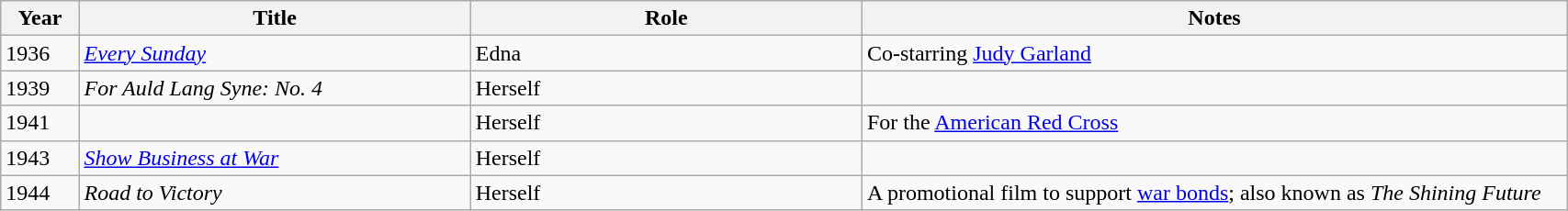<table class="wikitable sortable sticky-header-multi plainrowheaders" width=90%>
<tr>
<th width=5% scope="col">Year</th>
<th width=25% scope="col">Title</th>
<th width=25% scope="col">Role</th>
<th width=45% scope="col" class="unsortable">Notes</th>
</tr>
<tr>
<td>1936</td>
<td scope="row"><em><a href='#'>Every Sunday</a></em></td>
<td>Edna</td>
<td>Co-starring <a href='#'>Judy Garland</a></td>
</tr>
<tr>
<td>1939</td>
<td scope="row"><em>For Auld Lang Syne: No. 4</em></td>
<td>Herself</td>
<td></td>
</tr>
<tr>
<td>1941</td>
<td scope="row"><em></em></td>
<td>Herself</td>
<td>For the <a href='#'>American Red Cross</a></td>
</tr>
<tr>
<td>1943</td>
<td scope="row"><em><a href='#'>Show Business at War</a></em></td>
<td>Herself</td>
<td></td>
</tr>
<tr>
<td>1944</td>
<td scope="row"><em>Road to Victory</em></td>
<td>Herself</td>
<td>A promotional film to support <a href='#'>war bonds</a>; also known as <em>The Shining Future</em></td>
</tr>
</table>
